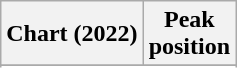<table class="wikitable sortable plainrowheaders" style="text-align:center">
<tr>
<th scope="col">Chart (2022)</th>
<th scope="col">Peak<br>position</th>
</tr>
<tr>
</tr>
<tr>
</tr>
<tr>
</tr>
<tr>
</tr>
<tr>
</tr>
<tr>
</tr>
<tr>
</tr>
<tr>
</tr>
</table>
